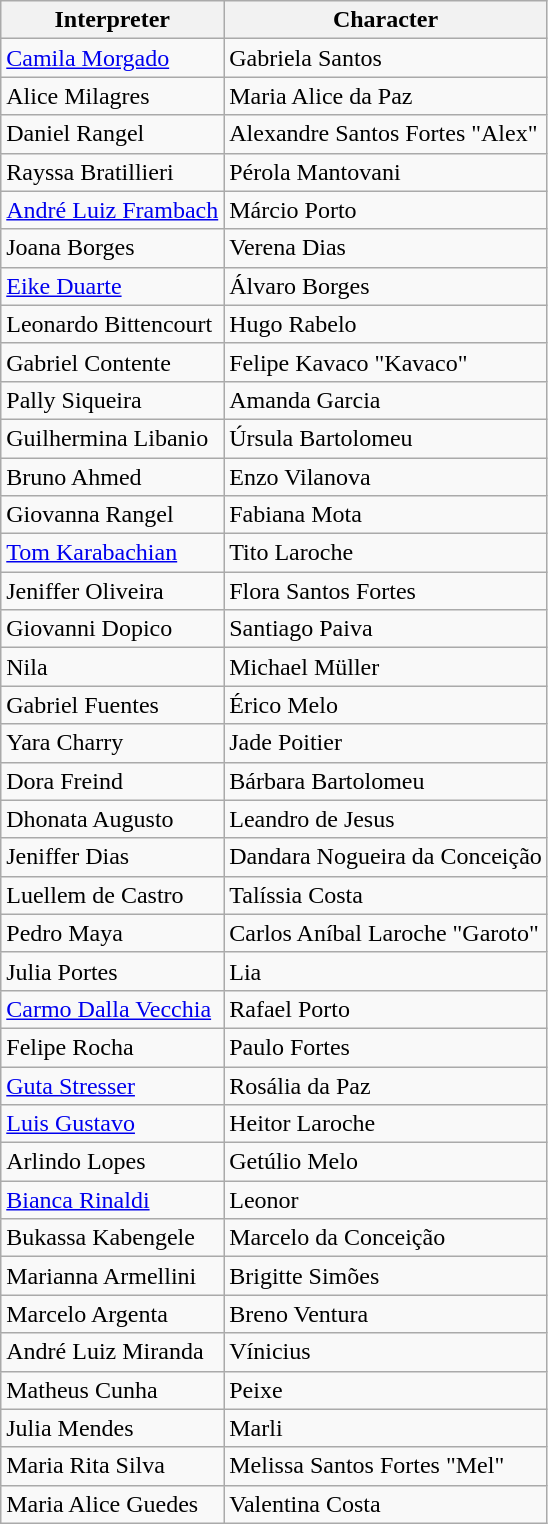<table class="wikitable">
<tr>
<th>Interpreter</th>
<th>Character</th>
</tr>
<tr>
<td><a href='#'>Camila Morgado</a></td>
<td>Gabriela Santos</td>
</tr>
<tr>
<td>Alice Milagres</td>
<td>Maria Alice da Paz</td>
</tr>
<tr>
<td>Daniel Rangel</td>
<td>Alexandre Santos Fortes "Alex"</td>
</tr>
<tr>
<td>Rayssa Bratillieri</td>
<td>Pérola Mantovani</td>
</tr>
<tr>
<td><a href='#'>André Luiz Frambach</a></td>
<td>Márcio Porto</td>
</tr>
<tr>
<td>Joana Borges</td>
<td>Verena Dias</td>
</tr>
<tr>
<td><a href='#'>Eike Duarte</a></td>
<td>Álvaro Borges</td>
</tr>
<tr>
<td>Leonardo Bittencourt</td>
<td>Hugo Rabelo</td>
</tr>
<tr>
<td>Gabriel Contente</td>
<td>Felipe Kavaco "Kavaco"</td>
</tr>
<tr>
<td>Pally Siqueira</td>
<td>Amanda Garcia</td>
</tr>
<tr>
<td>Guilhermina Libanio</td>
<td>Úrsula Bartolomeu</td>
</tr>
<tr>
<td>Bruno Ahmed</td>
<td>Enzo Vilanova</td>
</tr>
<tr>
<td>Giovanna Rangel</td>
<td>Fabiana Mota</td>
</tr>
<tr>
<td><a href='#'>Tom Karabachian</a></td>
<td>Tito Laroche</td>
</tr>
<tr>
<td>Jeniffer Oliveira</td>
<td>Flora Santos Fortes</td>
</tr>
<tr>
<td>Giovanni Dopico</td>
<td>Santiago Paiva</td>
</tr>
<tr>
<td>Nila</td>
<td>Michael Müller</td>
</tr>
<tr>
<td>Gabriel Fuentes</td>
<td>Érico Melo</td>
</tr>
<tr>
<td>Yara Charry</td>
<td>Jade Poitier</td>
</tr>
<tr>
<td>Dora Freind</td>
<td>Bárbara Bartolomeu</td>
</tr>
<tr>
<td>Dhonata Augusto</td>
<td>Leandro de Jesus</td>
</tr>
<tr>
<td>Jeniffer Dias</td>
<td>Dandara Nogueira da Conceição</td>
</tr>
<tr>
<td>Luellem de Castro</td>
<td>Talíssia Costa</td>
</tr>
<tr>
<td>Pedro Maya</td>
<td>Carlos Aníbal Laroche "Garoto"</td>
</tr>
<tr>
<td>Julia Portes</td>
<td>Lia</td>
</tr>
<tr>
<td><a href='#'>Carmo Dalla Vecchia</a></td>
<td>Rafael Porto</td>
</tr>
<tr>
<td>Felipe Rocha</td>
<td>Paulo Fortes</td>
</tr>
<tr>
<td><a href='#'>Guta Stresser</a></td>
<td>Rosália da Paz</td>
</tr>
<tr>
<td><a href='#'>Luis Gustavo</a></td>
<td>Heitor Laroche</td>
</tr>
<tr>
<td>Arlindo Lopes</td>
<td>Getúlio Melo</td>
</tr>
<tr>
<td><a href='#'>Bianca Rinaldi</a></td>
<td>Leonor</td>
</tr>
<tr>
<td>Bukassa Kabengele</td>
<td>Marcelo da Conceição</td>
</tr>
<tr>
<td>Marianna Armellini</td>
<td>Brigitte Simões</td>
</tr>
<tr>
<td>Marcelo Argenta</td>
<td>Breno Ventura</td>
</tr>
<tr>
<td>André Luiz Miranda</td>
<td>Vínicius</td>
</tr>
<tr>
<td>Matheus Cunha</td>
<td>Peixe</td>
</tr>
<tr>
<td>Julia Mendes</td>
<td>Marli</td>
</tr>
<tr>
<td>Maria Rita Silva</td>
<td>Melissa Santos Fortes "Mel"</td>
</tr>
<tr>
<td>Maria Alice Guedes</td>
<td>Valentina Costa</td>
</tr>
</table>
